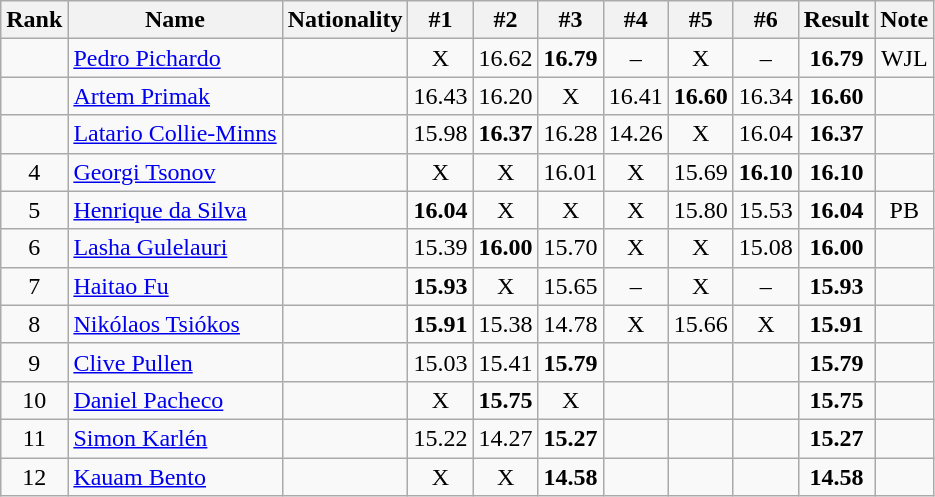<table class="wikitable sortable" style="text-align:center">
<tr>
<th>Rank</th>
<th>Name</th>
<th>Nationality</th>
<th>#1</th>
<th>#2</th>
<th>#3</th>
<th>#4</th>
<th>#5</th>
<th>#6</th>
<th>Result</th>
<th>Note</th>
</tr>
<tr>
<td></td>
<td align=left><a href='#'>Pedro Pichardo</a></td>
<td align=left></td>
<td>X</td>
<td>16.62</td>
<td><strong>16.79</strong></td>
<td>–</td>
<td>X</td>
<td>–</td>
<td><strong>16.79</strong></td>
<td>WJL</td>
</tr>
<tr>
<td></td>
<td align=left><a href='#'>Artem Primak</a></td>
<td align=left></td>
<td>16.43</td>
<td>16.20</td>
<td>X</td>
<td>16.41</td>
<td><strong>16.60</strong></td>
<td>16.34</td>
<td><strong>16.60</strong></td>
<td></td>
</tr>
<tr>
<td></td>
<td align=left><a href='#'>Latario Collie-Minns</a></td>
<td align=left></td>
<td>15.98</td>
<td><strong>16.37</strong></td>
<td>16.28</td>
<td>14.26</td>
<td>X</td>
<td>16.04</td>
<td><strong>16.37</strong></td>
<td></td>
</tr>
<tr>
<td>4</td>
<td align=left><a href='#'>Georgi Tsonov</a></td>
<td align=left></td>
<td>X</td>
<td>X</td>
<td>16.01</td>
<td>X</td>
<td>15.69</td>
<td><strong>16.10</strong></td>
<td><strong>16.10</strong></td>
<td></td>
</tr>
<tr>
<td>5</td>
<td align=left><a href='#'>Henrique da Silva</a></td>
<td align=left></td>
<td><strong>16.04</strong></td>
<td>X</td>
<td>X</td>
<td>X</td>
<td>15.80</td>
<td>15.53</td>
<td><strong>16.04</strong></td>
<td>PB</td>
</tr>
<tr>
<td>6</td>
<td align=left><a href='#'>Lasha Gulelauri</a></td>
<td align=left></td>
<td>15.39</td>
<td><strong>16.00</strong></td>
<td>15.70</td>
<td>X</td>
<td>X</td>
<td>15.08</td>
<td><strong>16.00</strong></td>
<td></td>
</tr>
<tr>
<td>7</td>
<td align=left><a href='#'>Haitao Fu</a></td>
<td align=left></td>
<td><strong>15.93</strong></td>
<td>X</td>
<td>15.65</td>
<td>–</td>
<td>X</td>
<td>–</td>
<td><strong>15.93</strong></td>
<td></td>
</tr>
<tr>
<td>8</td>
<td align=left><a href='#'>Nikólaos Tsiókos</a></td>
<td align=left></td>
<td><strong>15.91</strong></td>
<td>15.38</td>
<td>14.78</td>
<td>X</td>
<td>15.66</td>
<td>X</td>
<td><strong>15.91</strong></td>
<td></td>
</tr>
<tr>
<td>9</td>
<td align=left><a href='#'>Clive Pullen</a></td>
<td align=left></td>
<td>15.03</td>
<td>15.41</td>
<td><strong>15.79</strong></td>
<td></td>
<td></td>
<td></td>
<td><strong>15.79</strong></td>
<td></td>
</tr>
<tr>
<td>10</td>
<td align=left><a href='#'>Daniel Pacheco</a></td>
<td align=left></td>
<td>X</td>
<td><strong>15.75</strong></td>
<td>X</td>
<td></td>
<td></td>
<td></td>
<td><strong>15.75</strong></td>
<td></td>
</tr>
<tr>
<td>11</td>
<td align=left><a href='#'>Simon Karlén</a></td>
<td align=left></td>
<td>15.22</td>
<td>14.27</td>
<td><strong>15.27</strong></td>
<td></td>
<td></td>
<td></td>
<td><strong>15.27</strong></td>
<td></td>
</tr>
<tr>
<td>12</td>
<td align=left><a href='#'>Kauam Bento</a></td>
<td align=left></td>
<td>X</td>
<td>X</td>
<td><strong>14.58</strong></td>
<td></td>
<td></td>
<td></td>
<td><strong>14.58</strong></td>
<td></td>
</tr>
</table>
